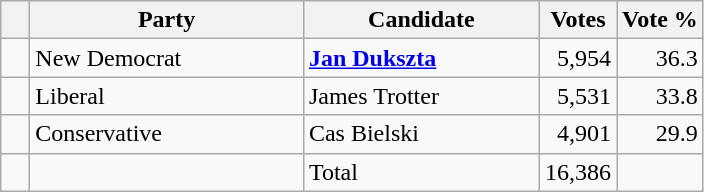<table class="wikitable">
<tr>
<th></th>
<th scope="col" width="175">Party</th>
<th scope="col" width="150">Candidate</th>
<th>Votes</th>
<th>Vote %</th>
</tr>
<tr>
<td>   </td>
<td>New Democrat</td>
<td><strong><a href='#'>Jan Dukszta</a></strong></td>
<td align=right>5,954</td>
<td align=right>36.3</td>
</tr>
<tr |>
<td>   </td>
<td>Liberal</td>
<td>James Trotter</td>
<td align=right>5,531</td>
<td align=right>33.8</td>
</tr>
<tr>
<td>   </td>
<td>Conservative</td>
<td>Cas Bielski</td>
<td align=right>4,901</td>
<td align=right>29.9</td>
</tr>
<tr>
<td></td>
<td></td>
<td>Total</td>
<td align=right>16,386</td>
</tr>
</table>
